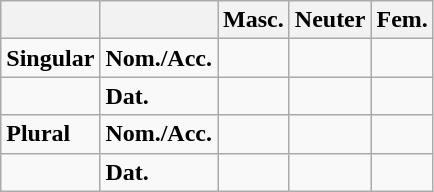<table class="wikitable">
<tr>
<th></th>
<th></th>
<th>Masc.</th>
<th>Neuter</th>
<th>Fem.</th>
</tr>
<tr>
<td><strong>Singular</strong></td>
<td><strong>Nom./Acc.</strong></td>
<td></td>
<td></td>
<td></td>
</tr>
<tr>
<td></td>
<td><strong>Dat.</strong></td>
<td></td>
<td></td>
<td></td>
</tr>
<tr>
<td><strong>Plural</strong></td>
<td><strong>Nom./Acc.</strong></td>
<td></td>
<td></td>
<td></td>
</tr>
<tr>
<td></td>
<td><strong>Dat.</strong></td>
<td></td>
<td></td>
<td></td>
</tr>
</table>
